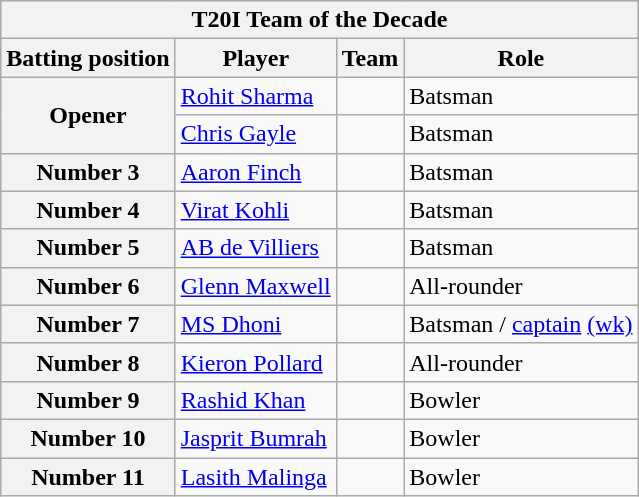<table class="wikitable plainrowheaders">
<tr style="background:#9cf;">
<th colspan="5">T20I Team of the Decade</th>
</tr>
<tr>
<th>Batting position</th>
<th>Player</th>
<th>Team</th>
<th>Role</th>
</tr>
<tr>
<th scope=row style=text-align:center; rowspan=2>Opener</th>
<td><a href='#'>Rohit Sharma</a></td>
<td></td>
<td>Batsman</td>
</tr>
<tr>
<td><a href='#'>Chris Gayle</a></td>
<td></td>
<td>Batsman</td>
</tr>
<tr>
<th scope=row style=text-align:center;>Number 3</th>
<td><a href='#'>Aaron Finch</a></td>
<td></td>
<td>Batsman</td>
</tr>
<tr>
<th scope=row style=text-align:center;>Number 4</th>
<td><a href='#'>Virat Kohli</a></td>
<td></td>
<td>Batsman</td>
</tr>
<tr>
<th scope=row style=text-align:center;>Number 5</th>
<td><a href='#'>AB de Villiers</a></td>
<td></td>
<td>Batsman</td>
</tr>
<tr>
<th scope=row style=text-align:center;>Number 6</th>
<td><a href='#'>Glenn Maxwell</a></td>
<td></td>
<td>All-rounder</td>
</tr>
<tr>
<th scope=row style=text-align:center;>Number 7</th>
<td><a href='#'>MS Dhoni</a></td>
<td></td>
<td>Batsman / <a href='#'>captain</a> <a href='#'>(wk)</a></td>
</tr>
<tr>
<th scope=row style=text-align:center;>Number 8</th>
<td><a href='#'>Kieron Pollard</a></td>
<td></td>
<td>All-rounder</td>
</tr>
<tr>
<th scope=row style=text-align:center;>Number 9</th>
<td><a href='#'>Rashid Khan</a></td>
<td></td>
<td>Bowler</td>
</tr>
<tr>
<th scope=row style=text-align:center;>Number 10</th>
<td><a href='#'>Jasprit Bumrah</a></td>
<td></td>
<td>Bowler</td>
</tr>
<tr>
<th scope=row style=text-align:center;>Number 11</th>
<td><a href='#'>Lasith Malinga</a></td>
<td></td>
<td>Bowler</td>
</tr>
</table>
